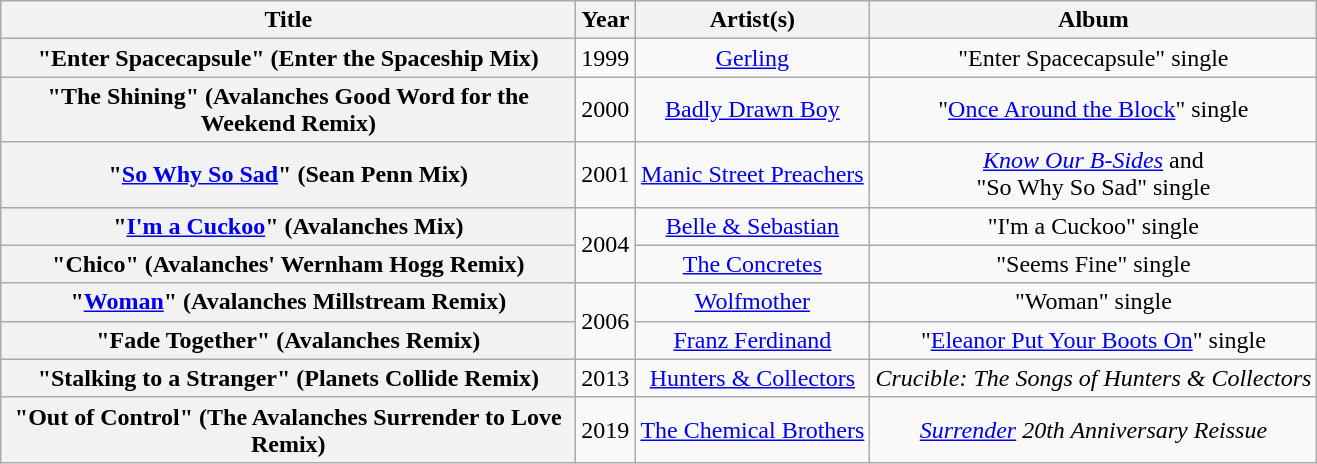<table class="wikitable plainrowheaders" style="text-align:center;" border="1">
<tr>
<th scope="col" style="width:23.5em;">Title</th>
<th scope="col">Year</th>
<th scope="col">Artist(s)</th>
<th scope="col">Album</th>
</tr>
<tr>
<th scope="row">"Enter Spacecapsule" (Enter the Spaceship Mix)</th>
<td>1999</td>
<td><a href='#'>Gerling</a></td>
<td>"Enter Spacecapsule" single</td>
</tr>
<tr>
<th scope="row">"The Shining" (Avalanches Good Word for the Weekend Remix)</th>
<td>2000</td>
<td><a href='#'>Badly Drawn Boy</a></td>
<td>"<a href='#'>Once Around the Block</a>" single</td>
</tr>
<tr>
<th scope="row">"<a href='#'>So Why So Sad</a>" (Sean Penn Mix)</th>
<td>2001</td>
<td><a href='#'>Manic Street Preachers</a></td>
<td><em><a href='#'>Know Our B-Sides</a></em> and<br>"So Why So Sad" single</td>
</tr>
<tr>
<th scope="row">"<a href='#'>I'm a Cuckoo</a>" (Avalanches Mix)</th>
<td rowspan="2">2004</td>
<td><a href='#'>Belle & Sebastian</a></td>
<td>"I'm a Cuckoo" single</td>
</tr>
<tr>
<th scope="row">"Chico" (Avalanches' Wernham Hogg Remix)</th>
<td><a href='#'>The Concretes</a></td>
<td>"Seems Fine" single</td>
</tr>
<tr>
<th scope="row">"<a href='#'>Woman</a>" (Avalanches Millstream Remix)</th>
<td rowspan="2">2006</td>
<td><a href='#'>Wolfmother</a></td>
<td>"Woman" single</td>
</tr>
<tr>
<th scope="row">"Fade Together" (Avalanches Remix)</th>
<td><a href='#'>Franz Ferdinand</a></td>
<td>"<a href='#'>Eleanor Put Your Boots On</a>" single</td>
</tr>
<tr>
<th scope="row">"Stalking to a Stranger" (Planets Collide Remix)</th>
<td>2013</td>
<td><a href='#'>Hunters & Collectors</a></td>
<td><em>Crucible: The Songs of Hunters & Collectors</em></td>
</tr>
<tr>
<th scope="row">"Out of Control" (The Avalanches Surrender to Love Remix)</th>
<td>2019</td>
<td><a href='#'>The Chemical Brothers</a></td>
<td><em><a href='#'>Surrender</a> 20th Anniversary Reissue</em></td>
</tr>
</table>
